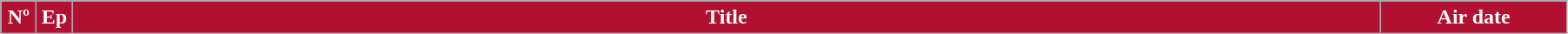<table class=wikitable style="width:95%; background:#FFFFFF">
<tr style="color:#FFFFFF">
<th style="background:#B11030; width:20px"><span>Nº</span></th>
<th style="background:#B11030; width:20px"><span>Ep</span></th>
<th style="background:#B11030"><span>Title</span></th>
<th style="background:#B11030; width:135px"><span>Air date</span><br>




</th>
</tr>
</table>
